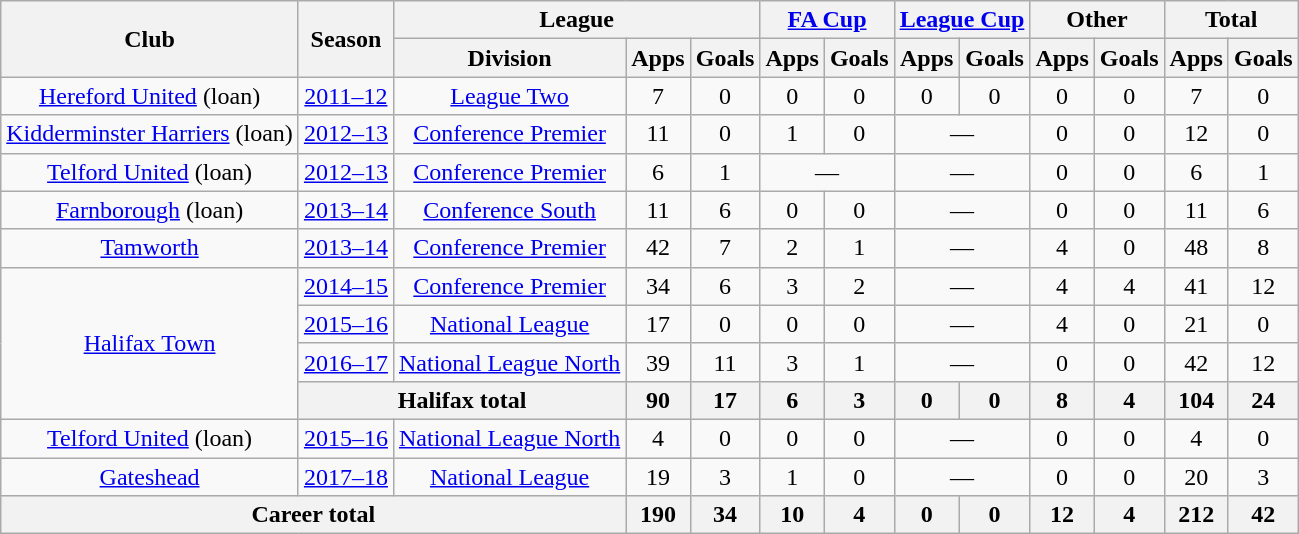<table class="wikitable" style="text-align:center">
<tr>
<th rowspan="2">Club</th>
<th rowspan="2">Season</th>
<th colspan="3">League</th>
<th colspan="2"><a href='#'>FA Cup</a></th>
<th colspan="2"><a href='#'>League Cup</a></th>
<th colspan="2">Other</th>
<th colspan="2">Total</th>
</tr>
<tr>
<th>Division</th>
<th>Apps</th>
<th>Goals</th>
<th>Apps</th>
<th>Goals</th>
<th>Apps</th>
<th>Goals</th>
<th>Apps</th>
<th>Goals</th>
<th>Apps</th>
<th>Goals</th>
</tr>
<tr>
<td><a href='#'>Hereford United</a> (loan)</td>
<td><a href='#'>2011–12</a></td>
<td><a href='#'>League Two</a></td>
<td>7</td>
<td>0</td>
<td>0</td>
<td>0</td>
<td>0</td>
<td>0</td>
<td>0</td>
<td>0</td>
<td>7</td>
<td>0</td>
</tr>
<tr>
<td><a href='#'>Kidderminster Harriers</a> (loan)</td>
<td><a href='#'>2012–13</a></td>
<td><a href='#'>Conference Premier</a></td>
<td>11</td>
<td>0</td>
<td>1</td>
<td>0</td>
<td colspan="2">—</td>
<td>0</td>
<td>0</td>
<td>12</td>
<td>0</td>
</tr>
<tr>
<td><a href='#'>Telford United</a> (loan)</td>
<td><a href='#'>2012–13</a></td>
<td><a href='#'>Conference Premier</a></td>
<td>6</td>
<td>1</td>
<td colspan="2">—</td>
<td colspan="2">—</td>
<td>0</td>
<td>0</td>
<td>6</td>
<td>1</td>
</tr>
<tr>
<td><a href='#'>Farnborough</a> (loan)</td>
<td><a href='#'>2013–14</a></td>
<td><a href='#'>Conference South</a></td>
<td>11</td>
<td>6</td>
<td>0</td>
<td>0</td>
<td colspan="2">—</td>
<td>0</td>
<td>0</td>
<td>11</td>
<td>6</td>
</tr>
<tr>
<td><a href='#'>Tamworth</a></td>
<td><a href='#'>2013–14</a></td>
<td><a href='#'>Conference Premier</a></td>
<td>42</td>
<td>7</td>
<td>2</td>
<td>1</td>
<td colspan="2">—</td>
<td>4</td>
<td>0</td>
<td>48</td>
<td>8</td>
</tr>
<tr>
<td rowspan="4"><a href='#'>Halifax Town</a></td>
<td><a href='#'>2014–15</a></td>
<td><a href='#'>Conference Premier</a></td>
<td>34</td>
<td>6</td>
<td>3</td>
<td>2</td>
<td colspan="2">—</td>
<td>4</td>
<td>4</td>
<td>41</td>
<td>12</td>
</tr>
<tr>
<td><a href='#'>2015–16</a></td>
<td><a href='#'>National League</a></td>
<td>17</td>
<td>0</td>
<td>0</td>
<td>0</td>
<td colspan="2">—</td>
<td>4</td>
<td>0</td>
<td>21</td>
<td>0</td>
</tr>
<tr>
<td><a href='#'>2016–17</a></td>
<td><a href='#'>National League North</a></td>
<td>39</td>
<td>11</td>
<td>3</td>
<td>1</td>
<td colspan="2">—</td>
<td>0</td>
<td>0</td>
<td>42</td>
<td>12</td>
</tr>
<tr>
<th colspan="2">Halifax total</th>
<th>90</th>
<th>17</th>
<th>6</th>
<th>3</th>
<th>0</th>
<th>0</th>
<th>8</th>
<th>4</th>
<th>104</th>
<th>24</th>
</tr>
<tr>
<td><a href='#'>Telford United</a> (loan)</td>
<td><a href='#'>2015–16</a></td>
<td><a href='#'>National League North</a></td>
<td>4</td>
<td>0</td>
<td>0</td>
<td>0</td>
<td colspan="2">—</td>
<td>0</td>
<td>0</td>
<td>4</td>
<td>0</td>
</tr>
<tr>
<td><a href='#'>Gateshead</a></td>
<td><a href='#'>2017–18</a></td>
<td><a href='#'>National League</a></td>
<td>19</td>
<td>3</td>
<td>1</td>
<td>0</td>
<td colspan="2">—</td>
<td>0</td>
<td>0</td>
<td>20</td>
<td>3</td>
</tr>
<tr>
<th colspan="3">Career total</th>
<th>190</th>
<th>34</th>
<th>10</th>
<th>4</th>
<th>0</th>
<th>0</th>
<th>12</th>
<th>4</th>
<th>212</th>
<th>42</th>
</tr>
</table>
